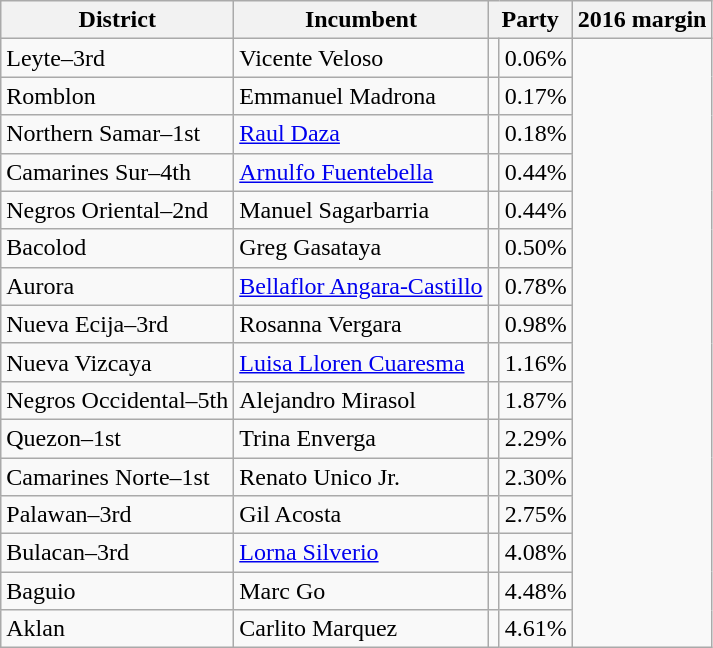<table class=wikitable>
<tr>
<th>District</th>
<th>Incumbent</th>
<th colspan=2>Party</th>
<th>2016 margin</th>
</tr>
<tr>
<td>Leyte–3rd</td>
<td>Vicente Veloso</td>
<td></td>
<td>0.06%</td>
</tr>
<tr>
<td>Romblon</td>
<td>Emmanuel Madrona</td>
<td></td>
<td>0.17%</td>
</tr>
<tr>
<td>Northern Samar–1st</td>
<td><a href='#'>Raul Daza</a></td>
<td></td>
<td>0.18%</td>
</tr>
<tr>
<td>Camarines Sur–4th</td>
<td><a href='#'>Arnulfo Fuentebella</a></td>
<td></td>
<td>0.44%</td>
</tr>
<tr>
<td>Negros Oriental–2nd</td>
<td>Manuel Sagarbarria</td>
<td></td>
<td>0.44%</td>
</tr>
<tr>
<td>Bacolod</td>
<td>Greg Gasataya</td>
<td></td>
<td>0.50%</td>
</tr>
<tr>
<td>Aurora</td>
<td><a href='#'>Bellaflor Angara-Castillo</a></td>
<td></td>
<td>0.78%</td>
</tr>
<tr>
<td>Nueva Ecija–3rd</td>
<td>Rosanna Vergara</td>
<td></td>
<td>0.98%</td>
</tr>
<tr>
<td>Nueva Vizcaya</td>
<td><a href='#'>Luisa Lloren Cuaresma</a></td>
<td></td>
<td>1.16%</td>
</tr>
<tr>
<td>Negros Occidental–5th</td>
<td>Alejandro Mirasol</td>
<td></td>
<td>1.87%</td>
</tr>
<tr>
<td>Quezon–1st</td>
<td>Trina Enverga</td>
<td></td>
<td>2.29%</td>
</tr>
<tr>
<td>Camarines Norte–1st</td>
<td>Renato Unico Jr.</td>
<td></td>
<td>2.30%</td>
</tr>
<tr>
<td>Palawan–3rd</td>
<td>Gil Acosta</td>
<td></td>
<td>2.75%</td>
</tr>
<tr>
<td>Bulacan–3rd</td>
<td><a href='#'>Lorna Silverio</a></td>
<td></td>
<td>4.08%</td>
</tr>
<tr>
<td>Baguio</td>
<td>Marc Go</td>
<td></td>
<td>4.48%</td>
</tr>
<tr>
<td>Aklan</td>
<td>Carlito Marquez</td>
<td></td>
<td>4.61%</td>
</tr>
</table>
